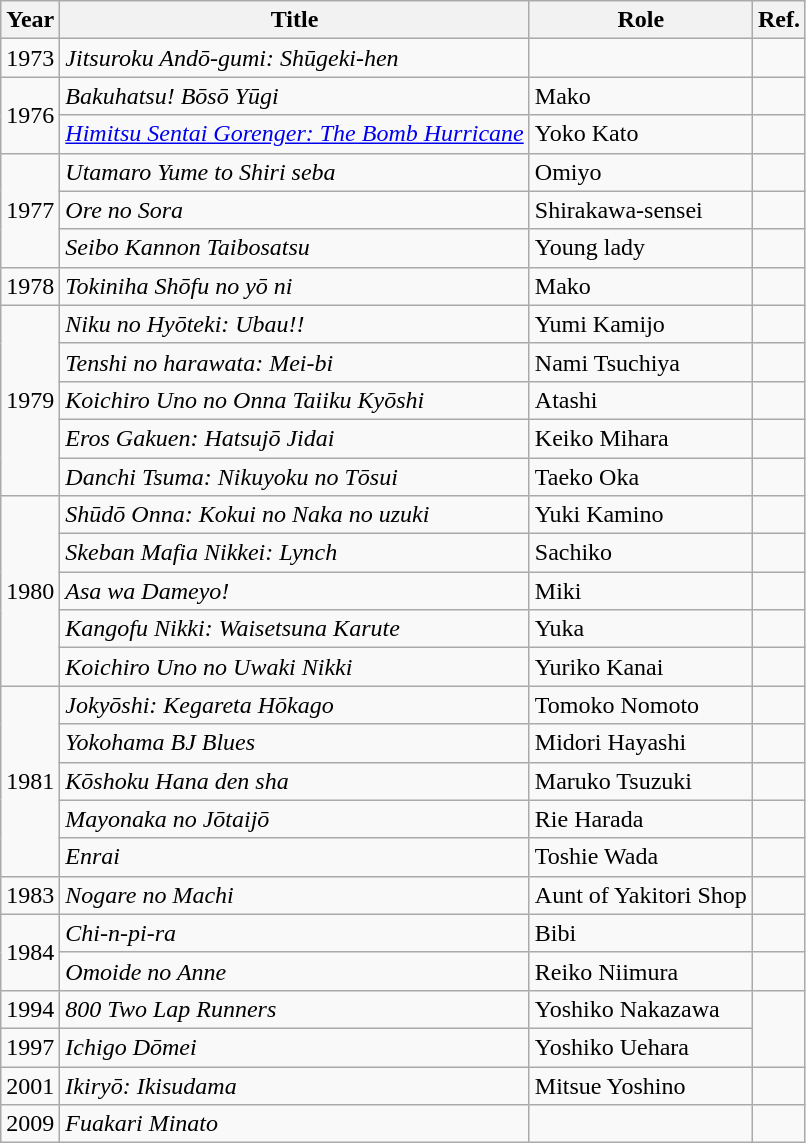<table class="wikitable">
<tr>
<th>Year</th>
<th>Title</th>
<th>Role</th>
<th>Ref.</th>
</tr>
<tr>
<td>1973</td>
<td><em>Jitsuroku Andō-gumi: Shūgeki-hen</em></td>
<td></td>
<td></td>
</tr>
<tr>
<td rowspan="2">1976</td>
<td><em>Bakuhatsu! Bōsō Yūgi</em></td>
<td>Mako</td>
<td></td>
</tr>
<tr>
<td><em><a href='#'>Himitsu Sentai Gorenger: The Bomb Hurricane</a></em></td>
<td>Yoko Kato</td>
<td></td>
</tr>
<tr>
<td rowspan="3">1977</td>
<td><em>Utamaro Yume to Shiri seba</em></td>
<td>Omiyo</td>
<td></td>
</tr>
<tr>
<td><em>Ore no Sora</em></td>
<td>Shirakawa-sensei</td>
<td></td>
</tr>
<tr>
<td><em>Seibo Kannon Taibosatsu</em></td>
<td>Young lady</td>
<td></td>
</tr>
<tr>
<td>1978</td>
<td><em>Tokiniha Shōfu no yō ni</em></td>
<td>Mako</td>
<td></td>
</tr>
<tr>
<td rowspan="5">1979</td>
<td><em>Niku no Hyōteki: Ubau!!</em></td>
<td>Yumi Kamijo</td>
<td></td>
</tr>
<tr>
<td><em>Tenshi no harawata: Mei-bi</em></td>
<td>Nami Tsuchiya</td>
<td></td>
</tr>
<tr>
<td><em>Koichiro Uno no Onna Taiiku Kyōshi</em></td>
<td>Atashi</td>
<td></td>
</tr>
<tr>
<td><em>Eros Gakuen: Hatsujō Jidai</em></td>
<td>Keiko Mihara</td>
<td></td>
</tr>
<tr>
<td><em>Danchi Tsuma: Nikuyoku no Tōsui</em></td>
<td>Taeko Oka</td>
<td></td>
</tr>
<tr>
<td rowspan="5">1980</td>
<td><em>Shūdō Onna: Kokui no Naka no uzuki</em></td>
<td>Yuki Kamino</td>
<td></td>
</tr>
<tr>
<td><em>Skeban Mafia Nikkei: Lynch</em></td>
<td>Sachiko</td>
<td></td>
</tr>
<tr>
<td><em>Asa wa Dameyo!</em></td>
<td>Miki</td>
<td></td>
</tr>
<tr>
<td><em>Kangofu Nikki: Waisetsuna Karute</em></td>
<td>Yuka</td>
<td></td>
</tr>
<tr>
<td><em>Koichiro Uno no Uwaki Nikki</em></td>
<td>Yuriko Kanai</td>
<td></td>
</tr>
<tr>
<td rowspan="5">1981</td>
<td><em>Jokyōshi: Kegareta Hōkago</em></td>
<td>Tomoko Nomoto</td>
<td></td>
</tr>
<tr>
<td><em>Yokohama BJ Blues</em></td>
<td>Midori Hayashi</td>
<td></td>
</tr>
<tr>
<td><em>Kōshoku Hana den sha</em></td>
<td>Maruko Tsuzuki</td>
<td></td>
</tr>
<tr>
<td><em>Mayonaka no Jōtaijō</em></td>
<td>Rie Harada</td>
<td></td>
</tr>
<tr>
<td><em>Enrai</em></td>
<td>Toshie Wada</td>
<td></td>
</tr>
<tr>
<td>1983</td>
<td><em>Nogare no Machi</em></td>
<td>Aunt of Yakitori Shop</td>
<td></td>
</tr>
<tr>
<td rowspan="2">1984</td>
<td><em>Chi-n-pi-ra</em></td>
<td>Bibi</td>
<td></td>
</tr>
<tr>
<td><em>Omoide no Anne</em></td>
<td>Reiko Niimura</td>
<td></td>
</tr>
<tr>
<td>1994</td>
<td><em>800 Two Lap Runners</em></td>
<td>Yoshiko Nakazawa</td>
<td rowspan="2"></td>
</tr>
<tr>
<td>1997</td>
<td><em>Ichigo Dōmei</em></td>
<td>Yoshiko Uehara</td>
</tr>
<tr>
<td>2001</td>
<td><em>Ikiryō: Ikisudama</em></td>
<td>Mitsue Yoshino</td>
<td></td>
</tr>
<tr>
<td>2009</td>
<td><em>Fuakari Minato</em></td>
<td></td>
<td></td>
</tr>
</table>
